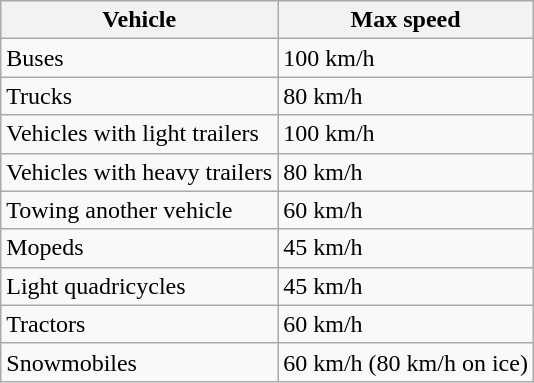<table class="wikitable">
<tr>
<th>Vehicle</th>
<th>Max speed</th>
</tr>
<tr>
<td>Buses</td>
<td>100 km/h</td>
</tr>
<tr>
<td>Trucks</td>
<td>80 km/h</td>
</tr>
<tr>
<td>Vehicles with light trailers</td>
<td>100 km/h</td>
</tr>
<tr>
<td>Vehicles with heavy trailers</td>
<td>80 km/h</td>
</tr>
<tr>
<td>Towing another vehicle</td>
<td>60 km/h</td>
</tr>
<tr>
<td>Mopeds</td>
<td>45 km/h</td>
</tr>
<tr>
<td>Light quadricycles</td>
<td>45 km/h</td>
</tr>
<tr>
<td>Tractors</td>
<td>60 km/h</td>
</tr>
<tr>
<td>Snowmobiles</td>
<td>60 km/h (80 km/h on ice)</td>
</tr>
</table>
